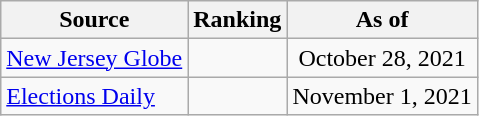<table class="wikitable" style="text-align:center">
<tr>
<th>Source</th>
<th>Ranking</th>
<th>As of</th>
</tr>
<tr>
<td align=left><a href='#'>New Jersey Globe</a></td>
<td></td>
<td>October 28, 2021</td>
</tr>
<tr>
<td align=left><a href='#'>Elections Daily</a></td>
<td></td>
<td>November 1, 2021</td>
</tr>
</table>
